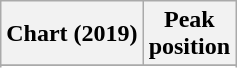<table class="wikitable sortable plainrowheaders" style="text-align:center">
<tr>
<th scope="col">Chart (2019)</th>
<th scope="col">Peak<br>position</th>
</tr>
<tr>
</tr>
<tr>
</tr>
</table>
